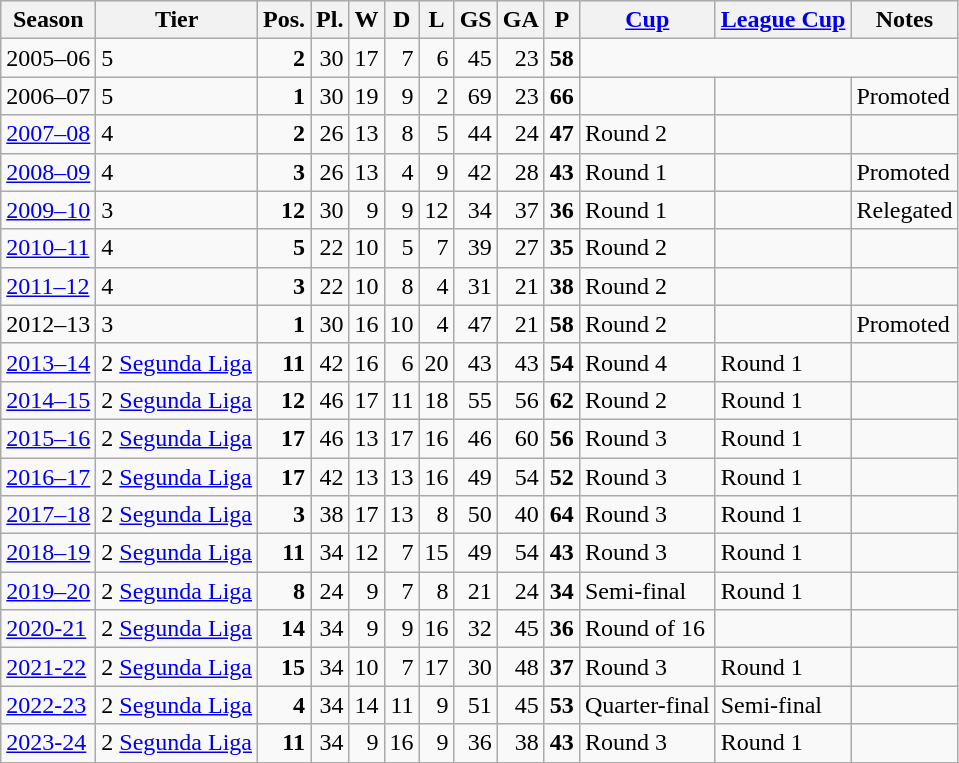<table class="wikitable">
<tr style="background:#efefef;">
<th>Season</th>
<th>Tier</th>
<th>Pos.</th>
<th>Pl.</th>
<th>W</th>
<th>D</th>
<th>L</th>
<th>GS</th>
<th>GA</th>
<th>P</th>
<th><a href='#'>Cup</a></th>
<th><a href='#'>League Cup</a></th>
<th>Notes</th>
</tr>
<tr>
<td>2005–06</td>
<td>5</td>
<td align=right><strong>2</strong></td>
<td align=right>30</td>
<td align=right>17</td>
<td align=right>7</td>
<td align=right>6</td>
<td align=right>45</td>
<td align=right>23</td>
<td align=right><strong>58</strong></td>
</tr>
<tr>
<td>2006–07</td>
<td>5</td>
<td align=right><strong>1</strong></td>
<td align=right>30</td>
<td align=right>19</td>
<td align=right>9</td>
<td align=right>2</td>
<td align=right>69</td>
<td align=right>23</td>
<td align=right><strong>66</strong></td>
<td></td>
<td></td>
<td>Promoted</td>
</tr>
<tr>
<td><a href='#'>2007–08</a></td>
<td>4</td>
<td align=right><strong>2</strong></td>
<td align=right>26</td>
<td align=right>13</td>
<td align=right>8</td>
<td align=right>5</td>
<td align=right>44</td>
<td align=right>24</td>
<td align=right><strong>47</strong></td>
<td>Round 2</td>
<td></td>
<td></td>
</tr>
<tr>
<td><a href='#'>2008–09</a></td>
<td>4</td>
<td align=right><strong>3</strong></td>
<td align=right>26</td>
<td align=right>13</td>
<td align=right>4</td>
<td align=right>9</td>
<td align=right>42</td>
<td align=right>28</td>
<td align=right><strong>43</strong></td>
<td>Round 1</td>
<td></td>
<td>Promoted</td>
</tr>
<tr>
<td><a href='#'>2009–10</a></td>
<td>3</td>
<td align=right><strong>12</strong></td>
<td align=right>30</td>
<td align=right>9</td>
<td align=right>9</td>
<td align=right>12</td>
<td align=right>34</td>
<td align=right>37</td>
<td align=right><strong>36</strong></td>
<td>Round 1</td>
<td></td>
<td>Relegated</td>
</tr>
<tr>
<td><a href='#'>2010–11</a></td>
<td>4</td>
<td align=right><strong>5</strong></td>
<td align=right>22</td>
<td align=right>10</td>
<td align=right>5</td>
<td align=right>7</td>
<td align=right>39</td>
<td align=right>27</td>
<td align=right><strong>35</strong></td>
<td>Round 2</td>
<td></td>
<td></td>
</tr>
<tr>
<td><a href='#'>2011–12</a></td>
<td>4</td>
<td align=right><strong>3</strong></td>
<td align=right>22</td>
<td align=right>10</td>
<td align=right>8</td>
<td align=right>4</td>
<td align=right>31</td>
<td align=right>21</td>
<td align=right><strong>38</strong></td>
<td>Round 2</td>
<td></td>
<td></td>
</tr>
<tr>
<td>2012–13</td>
<td>3</td>
<td align=right><strong>1</strong></td>
<td align=right>30</td>
<td align=right>16</td>
<td align=right>10</td>
<td align=right>4</td>
<td align=right>47</td>
<td align=right>21</td>
<td align=right><strong>58</strong></td>
<td>Round 2</td>
<td></td>
<td>Promoted</td>
</tr>
<tr>
<td><a href='#'>2013–14</a></td>
<td>2 <a href='#'>Segunda Liga</a></td>
<td align=right><strong>11</strong></td>
<td align=right>42</td>
<td align=right>16</td>
<td align=right>6</td>
<td align=right>20</td>
<td align=right>43</td>
<td align=right>43</td>
<td align=right><strong>54</strong></td>
<td>Round 4</td>
<td>Round 1</td>
<td></td>
</tr>
<tr>
<td><a href='#'>2014–15</a></td>
<td>2 <a href='#'>Segunda Liga</a></td>
<td align=right><strong>12</strong></td>
<td align=right>46</td>
<td align=right>17</td>
<td align=right>11</td>
<td align=right>18</td>
<td align=right>55</td>
<td align=right>56</td>
<td align=right><strong>62</strong></td>
<td>Round 2</td>
<td>Round 1</td>
<td></td>
</tr>
<tr>
<td><a href='#'>2015–16</a></td>
<td>2 <a href='#'>Segunda Liga</a></td>
<td align=right><strong>17</strong></td>
<td align=right>46</td>
<td align=right>13</td>
<td align=right>17</td>
<td align=right>16</td>
<td align=right>46</td>
<td align=right>60</td>
<td align=right><strong>56</strong></td>
<td>Round 3</td>
<td>Round 1</td>
<td></td>
</tr>
<tr>
<td><a href='#'>2016–17</a></td>
<td>2 <a href='#'>Segunda Liga</a></td>
<td align=right><strong>17</strong></td>
<td align=right>42</td>
<td align=right>13</td>
<td align=right>13</td>
<td align=right>16</td>
<td align=right>49</td>
<td align=right>54</td>
<td align=right><strong>52</strong></td>
<td>Round 3</td>
<td>Round 1</td>
<td></td>
</tr>
<tr>
<td><a href='#'>2017–18</a></td>
<td>2 <a href='#'>Segunda Liga</a></td>
<td align=right><strong>3</strong></td>
<td align=right>38</td>
<td align=right>17</td>
<td align=right>13</td>
<td align=right>8</td>
<td align=right>50</td>
<td align=right>40</td>
<td align=right><strong>64</strong></td>
<td>Round 3</td>
<td>Round 1</td>
<td></td>
</tr>
<tr>
<td><a href='#'>2018–19</a></td>
<td>2 <a href='#'>Segunda Liga</a></td>
<td align=right><strong>11</strong></td>
<td align=right>34</td>
<td align=right>12</td>
<td align=right>7</td>
<td align=right>15</td>
<td align=right>49</td>
<td align=right>54</td>
<td align=right><strong>43</strong></td>
<td>Round 3</td>
<td>Round 1</td>
<td></td>
</tr>
<tr>
<td><a href='#'>2019–20</a></td>
<td>2 <a href='#'>Segunda Liga</a></td>
<td align=right><strong>8</strong></td>
<td align=right>24</td>
<td align=right>9</td>
<td align=right>7</td>
<td align=right>8</td>
<td align=right>21</td>
<td align=right>24</td>
<td align=right><strong>34</strong></td>
<td>Semi-final</td>
<td>Round 1</td>
<td></td>
</tr>
<tr>
<td><a href='#'>2020-21</a></td>
<td>2 <a href='#'>Segunda Liga</a></td>
<td align=right><strong>14</strong></td>
<td align=right>34</td>
<td align=right>9</td>
<td align=right>9</td>
<td align=right>16</td>
<td align=right>32</td>
<td align=right>45</td>
<td align=right><strong>36</strong></td>
<td>Round of 16</td>
<td></td>
<td></td>
</tr>
<tr>
<td><a href='#'>2021-22</a></td>
<td>2 <a href='#'>Segunda Liga</a></td>
<td align=right><strong>15</strong></td>
<td align=right>34</td>
<td align=right>10</td>
<td align=right>7</td>
<td align=right>17</td>
<td align=right>30</td>
<td align=right>48</td>
<td align=right><strong>37</strong></td>
<td>Round 3</td>
<td>Round 1</td>
<td></td>
</tr>
<tr>
<td><a href='#'>2022-23</a></td>
<td>2 <a href='#'>Segunda Liga</a></td>
<td align=right><strong>4</strong></td>
<td align=right>34</td>
<td align=right>14</td>
<td align=right>11</td>
<td align=right>9</td>
<td align=right>51</td>
<td align=right>45</td>
<td align=right><strong>53</strong></td>
<td>Quarter-final</td>
<td>Semi-final</td>
<td></td>
</tr>
<tr>
<td><a href='#'>2023-24</a></td>
<td>2 <a href='#'>Segunda Liga</a></td>
<td align=right><strong>11</strong></td>
<td align=right>34</td>
<td align=right>9</td>
<td align=right>16</td>
<td align=right>9</td>
<td align=right>36</td>
<td align=right>38</td>
<td align=right><strong>43</strong></td>
<td>Round 3</td>
<td>Round 1</td>
<td></td>
</tr>
<tr>
</tr>
</table>
